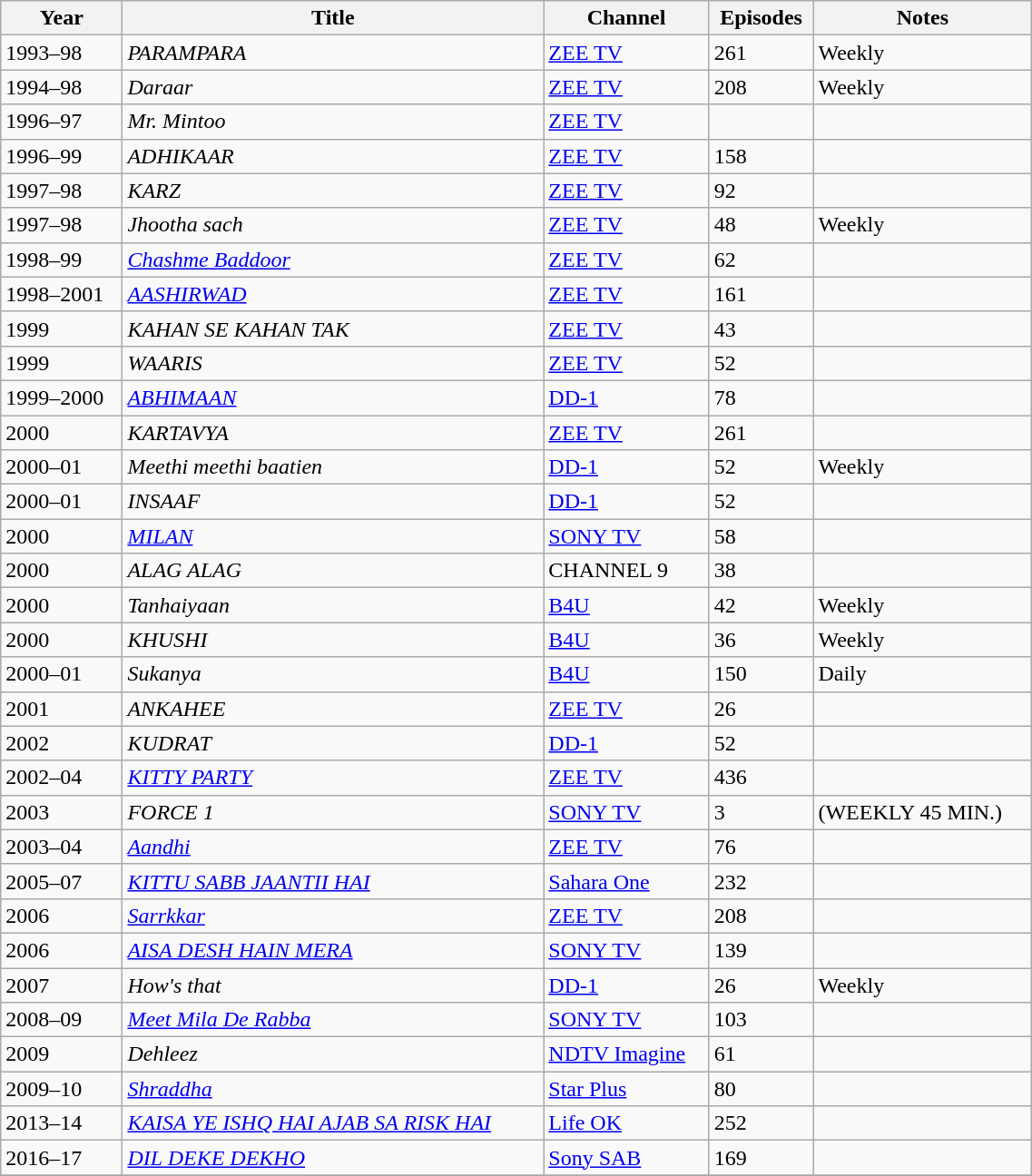<table class="wikitable plainrowheaders sortable" width="60%">
<tr>
<th scope="col">Year</th>
<th scope="col">Title</th>
<th scope="col">Channel</th>
<th scope="col">Episodes</th>
<th scope="col">Notes</th>
</tr>
<tr>
<td>1993–98</td>
<td><em>PARAMPARA</em></td>
<td><a href='#'>ZEE TV</a></td>
<td>261</td>
<td>Weekly</td>
</tr>
<tr>
<td>1994–98</td>
<td><em>Daraar</em></td>
<td><a href='#'>ZEE TV</a></td>
<td>208</td>
<td>Weekly</td>
</tr>
<tr>
<td>1996–97</td>
<td><em>Mr. Mintoo</em></td>
<td><a href='#'>ZEE TV</a></td>
<td></td>
<td></td>
</tr>
<tr>
<td>1996–99</td>
<td><em>ADHIKAAR</em></td>
<td><a href='#'>ZEE TV</a></td>
<td>158</td>
<td></td>
</tr>
<tr>
<td>1997–98</td>
<td><em>KARZ</em></td>
<td><a href='#'>ZEE TV</a></td>
<td>92</td>
<td></td>
</tr>
<tr>
<td>1997–98</td>
<td><em>Jhootha sach</em></td>
<td><a href='#'>ZEE TV</a></td>
<td>48</td>
<td>Weekly</td>
</tr>
<tr>
<td>1998–99</td>
<td><em><a href='#'>Chashme Baddoor</a></em></td>
<td><a href='#'>ZEE TV</a></td>
<td>62</td>
<td></td>
</tr>
<tr>
<td>1998–2001</td>
<td><em><a href='#'>AASHIRWAD</a></em></td>
<td><a href='#'>ZEE TV</a></td>
<td>161</td>
<td></td>
</tr>
<tr>
<td>1999</td>
<td><em>KAHAN SE KAHAN TAK</em></td>
<td><a href='#'>ZEE TV</a></td>
<td>43</td>
<td></td>
</tr>
<tr>
<td>1999</td>
<td><em>WAARIS</em></td>
<td><a href='#'>ZEE TV</a></td>
<td>52</td>
<td></td>
</tr>
<tr>
<td>1999–2000</td>
<td><em><a href='#'>ABHIMAAN</a></em></td>
<td><a href='#'>DD-1</a></td>
<td>78</td>
<td></td>
</tr>
<tr>
<td>2000</td>
<td><em>KARTAVYA</em></td>
<td><a href='#'>ZEE TV</a></td>
<td>261</td>
<td></td>
</tr>
<tr>
<td>2000–01</td>
<td><em>Meethi meethi baatien</em></td>
<td><a href='#'>DD-1</a></td>
<td>52</td>
<td>Weekly</td>
</tr>
<tr>
<td>2000–01</td>
<td><em>INSAAF</em></td>
<td><a href='#'>DD-1</a></td>
<td>52</td>
<td></td>
</tr>
<tr>
<td>2000</td>
<td><em><a href='#'>MILAN</a></em></td>
<td><a href='#'>SONY TV</a></td>
<td>58</td>
<td></td>
</tr>
<tr>
<td>2000</td>
<td><em>ALAG ALAG</em></td>
<td>CHANNEL 9</td>
<td>38</td>
<td></td>
</tr>
<tr>
<td>2000</td>
<td><em>Tanhaiyaan</em></td>
<td><a href='#'>B4U</a></td>
<td>42</td>
<td>Weekly</td>
</tr>
<tr>
<td>2000</td>
<td><em>KHUSHI</em></td>
<td><a href='#'>B4U</a></td>
<td>36</td>
<td>Weekly</td>
</tr>
<tr>
<td>2000–01</td>
<td><em>Sukanya</em></td>
<td><a href='#'>B4U</a></td>
<td>150</td>
<td>Daily</td>
</tr>
<tr>
<td>2001</td>
<td><em>ANKAHEE</em></td>
<td><a href='#'>ZEE TV</a></td>
<td>26</td>
<td></td>
</tr>
<tr>
<td>2002</td>
<td><em>KUDRAT</em></td>
<td><a href='#'>DD-1</a></td>
<td>52</td>
<td></td>
</tr>
<tr>
<td>2002–04</td>
<td><em><a href='#'>KITTY PARTY</a></em></td>
<td><a href='#'>ZEE TV</a></td>
<td>436</td>
<td></td>
</tr>
<tr>
<td>2003</td>
<td><em>FORCE 1</em></td>
<td><a href='#'>SONY TV</a></td>
<td>3</td>
<td>(WEEKLY 45 MIN.)</td>
</tr>
<tr>
<td>2003–04</td>
<td><em><a href='#'>Aandhi</a></em></td>
<td><a href='#'>ZEE TV</a></td>
<td>76</td>
<td></td>
</tr>
<tr>
<td>2005–07</td>
<td><em><a href='#'>KITTU SABB JAANTII HAI</a></em></td>
<td><a href='#'>Sahara One</a></td>
<td>232</td>
<td></td>
</tr>
<tr>
<td>2006</td>
<td><em><a href='#'>Sarrkkar</a></em></td>
<td><a href='#'>ZEE TV</a></td>
<td>208</td>
<td></td>
</tr>
<tr>
<td>2006</td>
<td><em><a href='#'>AISA DESH HAIN MERA</a></em></td>
<td><a href='#'>SONY TV</a></td>
<td>139</td>
<td></td>
</tr>
<tr>
<td>2007</td>
<td><em>How's that</em></td>
<td><a href='#'>DD-1</a></td>
<td>26</td>
<td>Weekly</td>
</tr>
<tr>
<td>2008–09</td>
<td><em><a href='#'>Meet Mila De Rabba</a></em></td>
<td><a href='#'>SONY TV</a></td>
<td>103</td>
<td></td>
</tr>
<tr>
<td>2009</td>
<td><em>Dehleez</em></td>
<td><a href='#'>NDTV Imagine</a></td>
<td>61</td>
<td></td>
</tr>
<tr>
<td>2009–10</td>
<td><em><a href='#'>Shraddha</a></em></td>
<td><a href='#'>Star Plus</a></td>
<td>80</td>
<td></td>
</tr>
<tr>
<td>2013–14</td>
<td><em><a href='#'>KAISA YE ISHQ HAI AJAB SA RISK HAI</a></em></td>
<td><a href='#'>Life OK</a></td>
<td>252</td>
<td></td>
</tr>
<tr>
<td>2016–17</td>
<td><em><a href='#'>DIL DEKE DEKHO</a></em></td>
<td><a href='#'>Sony SAB</a></td>
<td>169</td>
<td></td>
</tr>
<tr>
</tr>
</table>
